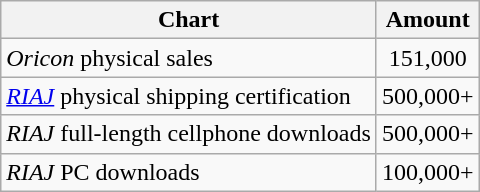<table class="wikitable">
<tr>
<th>Chart</th>
<th>Amount</th>
</tr>
<tr>
<td><em>Oricon</em> physical sales</td>
<td align="center">151,000</td>
</tr>
<tr>
<td><em><a href='#'>RIAJ</a></em> physical shipping certification</td>
<td align="center">500,000+</td>
</tr>
<tr>
<td><em>RIAJ</em> full-length cellphone downloads</td>
<td align="center">500,000+</td>
</tr>
<tr>
<td><em>RIAJ</em> PC downloads</td>
<td align="center">100,000+</td>
</tr>
</table>
